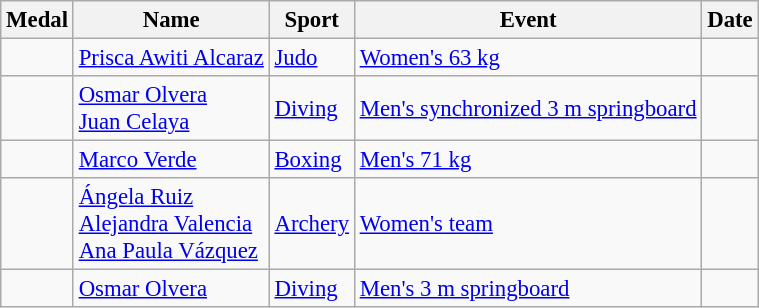<table class="wikitable sortable" style="font-size: 95%;">
<tr>
<th>Medal</th>
<th>Name</th>
<th>Sport</th>
<th>Event</th>
<th>Date</th>
</tr>
<tr>
<td></td>
<td><a href='#'>Prisca Awiti Alcaraz</a></td>
<td><a href='#'>Judo</a></td>
<td><a href='#'>Women's 63 kg</a></td>
<td></td>
</tr>
<tr>
<td></td>
<td><a href='#'>Osmar Olvera</a><br><a href='#'>Juan Celaya</a></td>
<td><a href='#'>Diving</a></td>
<td><a href='#'>Men's synchronized 3 m springboard</a></td>
<td></td>
</tr>
<tr>
<td></td>
<td><a href='#'>Marco Verde</a></td>
<td><a href='#'>Boxing</a></td>
<td><a href='#'>Men's 71 kg</a></td>
<td></td>
</tr>
<tr>
<td></td>
<td><a href='#'>Ángela Ruiz</a><br><a href='#'>Alejandra Valencia</a><br><a href='#'>Ana Paula Vázquez </a></td>
<td><a href='#'>Archery</a></td>
<td><a href='#'>Women's team</a></td>
<td></td>
</tr>
<tr>
<td></td>
<td><a href='#'>Osmar Olvera</a></td>
<td><a href='#'>Diving</a></td>
<td><a href='#'>Men's 3 m springboard</a></td>
<td></td>
</tr>
</table>
